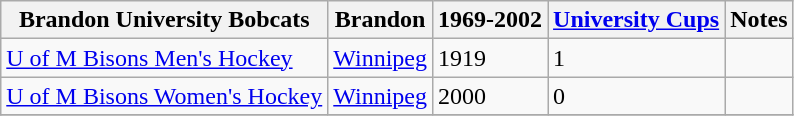<table class="wikitable">
<tr>
<th>Brandon University Bobcats</th>
<th>Brandon</th>
<th>1969-2002</th>
<th><a href='#'>University Cups</a></th>
<th>Notes</th>
</tr>
<tr>
<td><a href='#'>U of M Bisons Men's Hockey</a></td>
<td><a href='#'>Winnipeg</a></td>
<td>1919</td>
<td>1</td>
<td></td>
</tr>
<tr>
<td><a href='#'>U of M Bisons Women's Hockey</a></td>
<td><a href='#'>Winnipeg</a></td>
<td>2000</td>
<td>0</td>
<td></td>
</tr>
<tr>
</tr>
</table>
